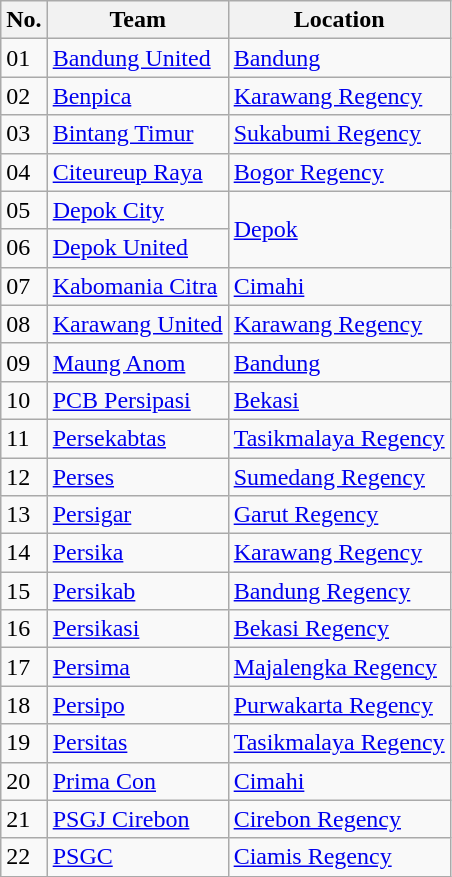<table class="wikitable sortable">
<tr>
<th>No.</th>
<th>Team</th>
<th>Location</th>
</tr>
<tr>
<td>01</td>
<td><a href='#'>Bandung United</a></td>
<td><a href='#'>Bandung</a></td>
</tr>
<tr>
<td>02</td>
<td><a href='#'>Benpica</a></td>
<td><a href='#'>Karawang Regency</a></td>
</tr>
<tr>
<td>03</td>
<td><a href='#'>Bintang Timur</a></td>
<td><a href='#'>Sukabumi Regency</a></td>
</tr>
<tr>
<td>04</td>
<td><a href='#'>Citeureup Raya</a></td>
<td><a href='#'>Bogor Regency</a></td>
</tr>
<tr>
<td>05</td>
<td><a href='#'>Depok City</a></td>
<td rowspan=2><a href='#'>Depok</a></td>
</tr>
<tr>
<td>06</td>
<td><a href='#'>Depok United</a></td>
</tr>
<tr>
<td>07</td>
<td><a href='#'>Kabomania Citra</a></td>
<td><a href='#'>Cimahi</a></td>
</tr>
<tr>
<td>08</td>
<td><a href='#'>Karawang United</a></td>
<td><a href='#'>Karawang Regency</a></td>
</tr>
<tr>
<td>09</td>
<td><a href='#'>Maung Anom</a></td>
<td><a href='#'>Bandung</a></td>
</tr>
<tr>
<td>10</td>
<td><a href='#'>PCB Persipasi</a></td>
<td><a href='#'>Bekasi</a></td>
</tr>
<tr>
<td>11</td>
<td><a href='#'>Persekabtas</a></td>
<td><a href='#'>Tasikmalaya Regency</a></td>
</tr>
<tr>
<td>12</td>
<td><a href='#'>Perses</a></td>
<td><a href='#'>Sumedang Regency</a></td>
</tr>
<tr>
<td>13</td>
<td><a href='#'>Persigar</a></td>
<td><a href='#'>Garut Regency</a></td>
</tr>
<tr>
<td>14</td>
<td><a href='#'>Persika</a></td>
<td><a href='#'>Karawang Regency</a></td>
</tr>
<tr>
<td>15</td>
<td><a href='#'>Persikab</a></td>
<td><a href='#'>Bandung Regency</a></td>
</tr>
<tr>
<td>16</td>
<td><a href='#'>Persikasi</a></td>
<td><a href='#'>Bekasi Regency</a></td>
</tr>
<tr>
<td>17</td>
<td><a href='#'>Persima</a></td>
<td><a href='#'>Majalengka Regency</a></td>
</tr>
<tr>
<td>18</td>
<td><a href='#'>Persipo</a></td>
<td><a href='#'>Purwakarta Regency</a></td>
</tr>
<tr>
<td>19</td>
<td><a href='#'>Persitas</a></td>
<td><a href='#'>Tasikmalaya Regency</a></td>
</tr>
<tr>
<td>20</td>
<td><a href='#'>Prima Con</a></td>
<td><a href='#'>Cimahi</a></td>
</tr>
<tr>
<td>21</td>
<td><a href='#'>PSGJ Cirebon</a></td>
<td><a href='#'>Cirebon Regency</a></td>
</tr>
<tr>
<td>22</td>
<td><a href='#'>PSGC</a></td>
<td><a href='#'>Ciamis Regency</a></td>
</tr>
</table>
